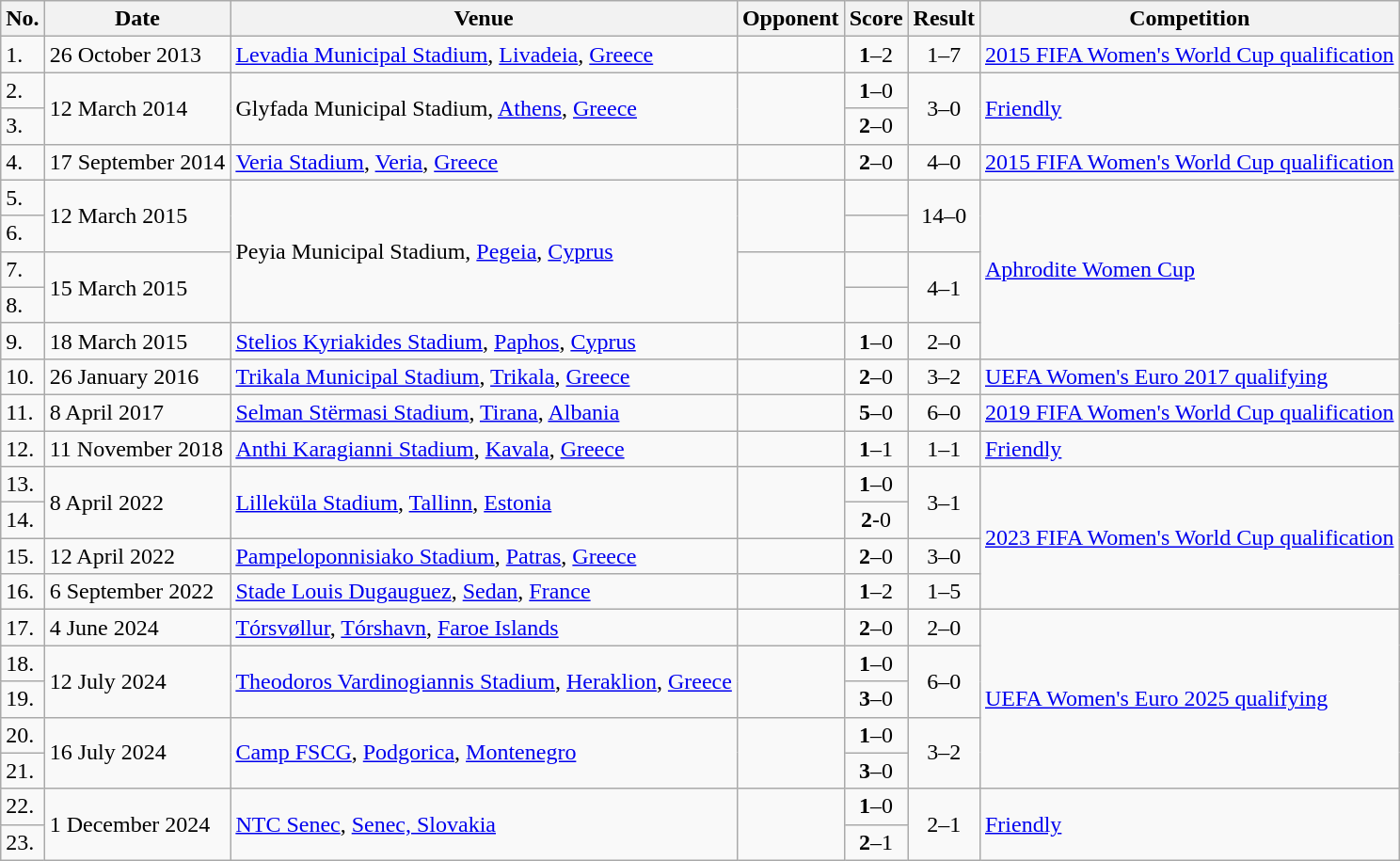<table class="wikitable">
<tr>
<th>No.</th>
<th>Date</th>
<th>Venue</th>
<th>Opponent</th>
<th>Score</th>
<th>Result</th>
<th>Competition</th>
</tr>
<tr>
<td>1.</td>
<td>26 October 2013</td>
<td><a href='#'>Levadia Municipal Stadium</a>, <a href='#'>Livadeia</a>, <a href='#'>Greece</a></td>
<td></td>
<td align=center><strong>1</strong>–2</td>
<td align=center>1–7</td>
<td><a href='#'>2015 FIFA Women's World Cup qualification</a></td>
</tr>
<tr>
<td>2.</td>
<td rowspan=2>12 March 2014</td>
<td rowspan=2>Glyfada Municipal Stadium, <a href='#'>Athens</a>, <a href='#'>Greece</a></td>
<td rowspan=2></td>
<td align=center><strong>1</strong>–0</td>
<td rowspan=2 align=center>3–0</td>
<td rowspan=2><a href='#'>Friendly</a></td>
</tr>
<tr>
<td>3.</td>
<td align=center><strong>2</strong>–0</td>
</tr>
<tr>
<td>4.</td>
<td>17 September 2014</td>
<td><a href='#'>Veria Stadium</a>, <a href='#'>Veria</a>, <a href='#'>Greece</a></td>
<td></td>
<td align=center><strong>2</strong>–0</td>
<td align=center>4–0</td>
<td><a href='#'>2015 FIFA Women's World Cup qualification</a></td>
</tr>
<tr>
<td>5.</td>
<td rowspan=2>12 March 2015</td>
<td rowspan=4>Peyia Municipal Stadium, <a href='#'>Pegeia</a>, <a href='#'>Cyprus</a></td>
<td rowspan=2></td>
<td></td>
<td rowspan=2 align=center>14–0</td>
<td rowspan=5><a href='#'>Aphrodite Women Cup</a></td>
</tr>
<tr>
<td>6.</td>
<td></td>
</tr>
<tr>
<td>7.</td>
<td rowspan=2>15 March 2015</td>
<td rowspan=2></td>
<td></td>
<td rowspan=2 align=center>4–1</td>
</tr>
<tr>
<td>8.</td>
<td></td>
</tr>
<tr>
<td>9.</td>
<td>18 March 2015</td>
<td><a href='#'>Stelios Kyriakides Stadium</a>, <a href='#'>Paphos</a>, <a href='#'>Cyprus</a></td>
<td></td>
<td align=center><strong>1</strong>–0</td>
<td align=center>2–0</td>
</tr>
<tr>
<td>10.</td>
<td>26 January 2016</td>
<td><a href='#'>Trikala Municipal Stadium</a>, <a href='#'>Trikala</a>, <a href='#'>Greece</a></td>
<td></td>
<td align=center><strong>2</strong>–0</td>
<td align=center>3–2</td>
<td><a href='#'>UEFA Women's Euro 2017 qualifying</a></td>
</tr>
<tr>
<td>11.</td>
<td>8 April 2017</td>
<td><a href='#'>Selman Stërmasi Stadium</a>, <a href='#'>Tirana</a>, <a href='#'>Albania</a></td>
<td></td>
<td align=center><strong>5</strong>–0</td>
<td align=center>6–0</td>
<td><a href='#'>2019 FIFA Women's World Cup qualification</a></td>
</tr>
<tr>
<td>12.</td>
<td>11 November 2018</td>
<td><a href='#'>Anthi Karagianni Stadium</a>, <a href='#'>Kavala</a>, <a href='#'>Greece</a></td>
<td></td>
<td align=center><strong>1</strong>–1</td>
<td align=center>1–1</td>
<td><a href='#'>Friendly</a></td>
</tr>
<tr>
<td>13.</td>
<td rowspan=2>8 April 2022</td>
<td rowspan=2><a href='#'>Lilleküla Stadium</a>, <a href='#'>Tallinn</a>, <a href='#'>Estonia</a></td>
<td rowspan=2></td>
<td align=center><strong>1</strong>–0</td>
<td rowspan=2 align=center>3–1</td>
<td rowspan=4><a href='#'>2023 FIFA Women's World Cup qualification</a></td>
</tr>
<tr>
<td>14.</td>
<td align=center><strong>2</strong>-0</td>
</tr>
<tr>
<td>15.</td>
<td>12 April 2022</td>
<td><a href='#'>Pampeloponnisiako Stadium</a>, <a href='#'>Patras</a>, <a href='#'>Greece</a></td>
<td></td>
<td align=center><strong>2</strong>–0</td>
<td align=center>3–0</td>
</tr>
<tr>
<td>16.</td>
<td>6 September 2022</td>
<td><a href='#'>Stade Louis Dugauguez</a>, <a href='#'>Sedan</a>, <a href='#'>France</a></td>
<td></td>
<td align=center><strong>1</strong>–2</td>
<td align=center>1–5</td>
</tr>
<tr>
<td>17.</td>
<td>4 June 2024</td>
<td><a href='#'>Tórsvøllur</a>, <a href='#'>Tórshavn</a>, <a href='#'>Faroe Islands</a></td>
<td></td>
<td align=center><strong>2</strong>–0</td>
<td align=center>2–0</td>
<td rowspan="5"><a href='#'>UEFA Women's Euro 2025 qualifying</a></td>
</tr>
<tr>
<td>18.</td>
<td rowspan="2">12 July 2024</td>
<td rowspan="2"><a href='#'>Theodoros Vardinogiannis Stadium</a>, <a href='#'>Heraklion</a>, <a href='#'>Greece</a></td>
<td rowspan="2"></td>
<td align=center><strong>1</strong>–0</td>
<td rowspan="2" align=center>6–0</td>
</tr>
<tr>
<td>19.</td>
<td align=center><strong>3</strong>–0</td>
</tr>
<tr>
<td>20.</td>
<td rowspan="2">16 July 2024</td>
<td rowspan="2"><a href='#'>Camp FSCG</a>, <a href='#'>Podgorica</a>, <a href='#'>Montenegro</a></td>
<td rowspan="2"></td>
<td align=center><strong>1</strong>–0</td>
<td rowspan="2" align=center>3–2</td>
</tr>
<tr>
<td>21.</td>
<td align=center><strong>3</strong>–0</td>
</tr>
<tr>
<td>22.</td>
<td rowspan="2">1 December 2024</td>
<td rowspan="2"><a href='#'>NTC Senec</a>, <a href='#'>Senec, Slovakia</a></td>
<td rowspan="2"></td>
<td align=center><strong>1</strong>–0</td>
<td rowspan="2" align=center>2–1</td>
<td rowspan="2"><a href='#'>Friendly</a></td>
</tr>
<tr>
<td>23.</td>
<td align=center><strong>2</strong>–1</td>
</tr>
</table>
